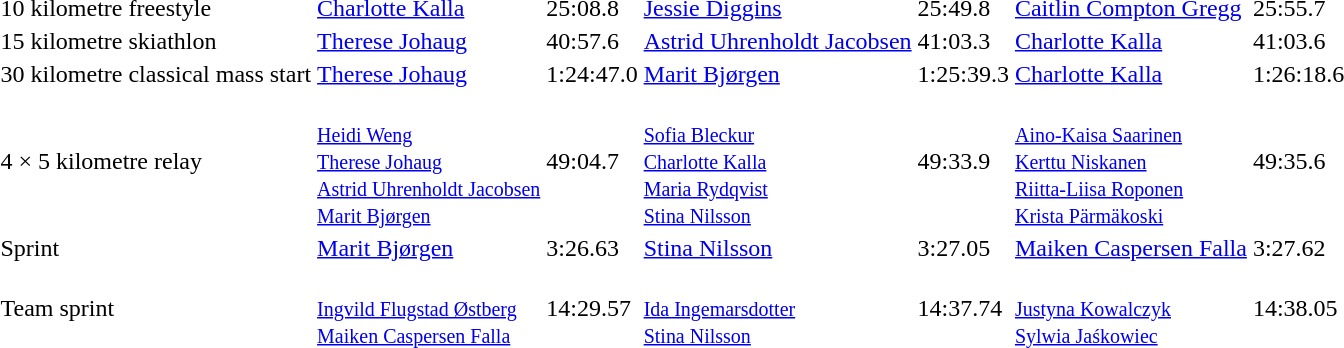<table>
<tr>
<td>10 kilometre freestyle<br></td>
<td><a href='#'>Charlotte Kalla</a><br></td>
<td>25:08.8</td>
<td><a href='#'>Jessie Diggins</a><br></td>
<td>25:49.8</td>
<td><a href='#'>Caitlin Compton Gregg</a><br></td>
<td>25:55.7</td>
</tr>
<tr>
<td>15 kilometre skiathlon<br></td>
<td><a href='#'>Therese Johaug</a><br></td>
<td>40:57.6</td>
<td><a href='#'>Astrid Uhrenholdt Jacobsen</a><br></td>
<td>41:03.3</td>
<td><a href='#'>Charlotte Kalla</a><br></td>
<td>41:03.6</td>
</tr>
<tr>
<td>30 kilometre classical mass start<br></td>
<td><a href='#'>Therese Johaug</a><br></td>
<td>1:24:47.0</td>
<td><a href='#'>Marit Bjørgen</a><br></td>
<td>1:25:39.3</td>
<td><a href='#'>Charlotte Kalla</a><br></td>
<td>1:26:18.6</td>
</tr>
<tr>
<td>4 × 5 kilometre relay<br></td>
<td><br><small><a href='#'>Heidi Weng</a><br><a href='#'>Therese Johaug</a><br><a href='#'>Astrid Uhrenholdt Jacobsen</a><br><a href='#'>Marit Bjørgen</a></small></td>
<td>49:04.7</td>
<td><br><small><a href='#'>Sofia Bleckur</a><br><a href='#'>Charlotte Kalla</a><br><a href='#'>Maria Rydqvist</a><br><a href='#'>Stina Nilsson</a></small></td>
<td>49:33.9</td>
<td><br><small><a href='#'>Aino-Kaisa Saarinen</a><br><a href='#'>Kerttu Niskanen</a><br><a href='#'>Riitta-Liisa Roponen</a><br><a href='#'>Krista Pärmäkoski</a></small></td>
<td>49:35.6</td>
</tr>
<tr>
<td>Sprint<br></td>
<td><a href='#'>Marit Bjørgen</a><br></td>
<td>3:26.63</td>
<td><a href='#'>Stina Nilsson</a><br></td>
<td>3:27.05</td>
<td><a href='#'>Maiken Caspersen Falla</a><br></td>
<td>3:27.62</td>
</tr>
<tr>
<td>Team sprint<br></td>
<td><br><small><a href='#'>Ingvild Flugstad Østberg</a><br><a href='#'>Maiken Caspersen Falla</a></small></td>
<td>14:29.57</td>
<td><br><small><a href='#'>Ida Ingemarsdotter</a><br><a href='#'>Stina Nilsson</a></small></td>
<td>14:37.74</td>
<td><br><small><a href='#'>Justyna Kowalczyk</a><br><a href='#'>Sylwia Jaśkowiec</a></small></td>
<td>14:38.05</td>
</tr>
</table>
